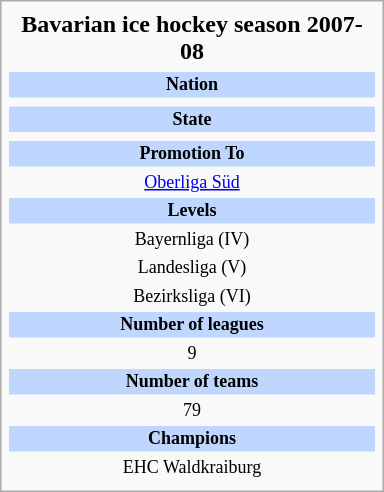<table class="infobox football" style="width: 16em; text-align: center;">
<tr>
<th style="font-size: 16px;">Bavarian ice hockey season 2007-08</th>
</tr>
<tr>
</tr>
<tr>
<td style="font-size: 12px; background: #BFD7FF;"><strong>Nation</strong></td>
</tr>
<tr>
<td style="font-size: 12px;"></td>
</tr>
<tr>
<td style="font-size: 12px; background: #BFD7FF;"><strong>State</strong></td>
</tr>
<tr>
<td style="font-size: 12px;"></td>
</tr>
<tr>
<td style="font-size: 12px; background: #BFD7FF;"><strong>Promotion To</strong></td>
</tr>
<tr>
<td style="font-size: 12px;"><a href='#'>Oberliga Süd</a></td>
</tr>
<tr>
<td style="font-size: 12px; background: #BFD7FF;"><strong>Levels</strong></td>
</tr>
<tr>
<td style="font-size: 12px;">Bayernliga (IV)</td>
</tr>
<tr>
<td style="font-size: 12px;">Landesliga (V)</td>
</tr>
<tr>
<td style="font-size: 12px;">Bezirksliga (VI)</td>
</tr>
<tr>
<td style="font-size: 12px; background: #BFD7FF;"><strong>Number of leagues</strong></td>
</tr>
<tr>
<td style="font-size: 12px;">9</td>
</tr>
<tr>
<td style="font-size: 12px; background: #BFD7FF;"><strong>Number of teams</strong></td>
</tr>
<tr>
<td style="font-size: 12px;">79</td>
</tr>
<tr>
<td style="font-size: 12px; background: #BFD7FF;"><strong>Champions</strong></td>
</tr>
<tr>
<td style="font-size: 12px;">EHC Waldkraiburg</td>
</tr>
<tr>
</tr>
</table>
